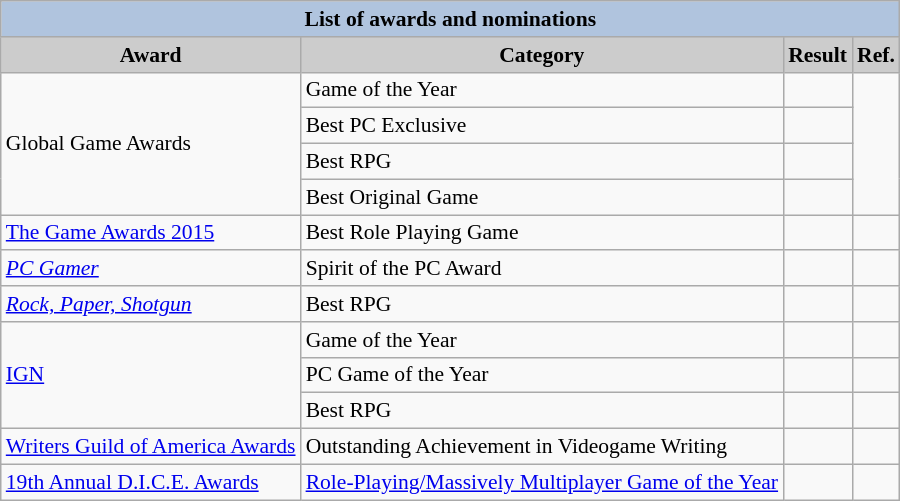<table class="wikitable" style="font-size:90%;">
<tr>
<th colspan="4" style="background:#B0C4DE;">List of awards and nominations</th>
</tr>
<tr>
<th style="background:#ccc;">Award</th>
<th style="background:#ccc;">Category</th>
<th style="background:#ccc;">Result</th>
<th style="background:#ccc;">Ref.</th>
</tr>
<tr>
<td rowspan="4">Global Game Awards</td>
<td>Game of the Year</td>
<td></td>
<td rowspan="4"></td>
</tr>
<tr>
<td>Best PC Exclusive</td>
<td></td>
</tr>
<tr>
<td>Best RPG</td>
<td></td>
</tr>
<tr>
<td>Best Original Game</td>
<td></td>
</tr>
<tr>
<td><a href='#'>The Game Awards 2015</a></td>
<td>Best Role Playing Game</td>
<td></td>
<td></td>
</tr>
<tr>
<td><em><a href='#'>PC Gamer</a></em></td>
<td>Spirit of the PC Award</td>
<td></td>
<td></td>
</tr>
<tr>
<td><em><a href='#'>Rock, Paper, Shotgun</a></em></td>
<td>Best RPG</td>
<td></td>
<td></td>
</tr>
<tr>
<td rowspan="3"><a href='#'>IGN</a></td>
<td>Game of the Year</td>
<td></td>
<td></td>
</tr>
<tr>
<td>PC Game of the Year</td>
<td></td>
<td></td>
</tr>
<tr>
<td>Best RPG</td>
<td></td>
<td></td>
</tr>
<tr>
<td><a href='#'>Writers Guild of America Awards</a></td>
<td>Outstanding Achievement in Videogame Writing</td>
<td></td>
<td></td>
</tr>
<tr>
<td><a href='#'>19th Annual D.I.C.E. Awards</a></td>
<td><a href='#'>Role-Playing/Massively Multiplayer Game of the Year</a></td>
<td></td>
<td></td>
</tr>
</table>
